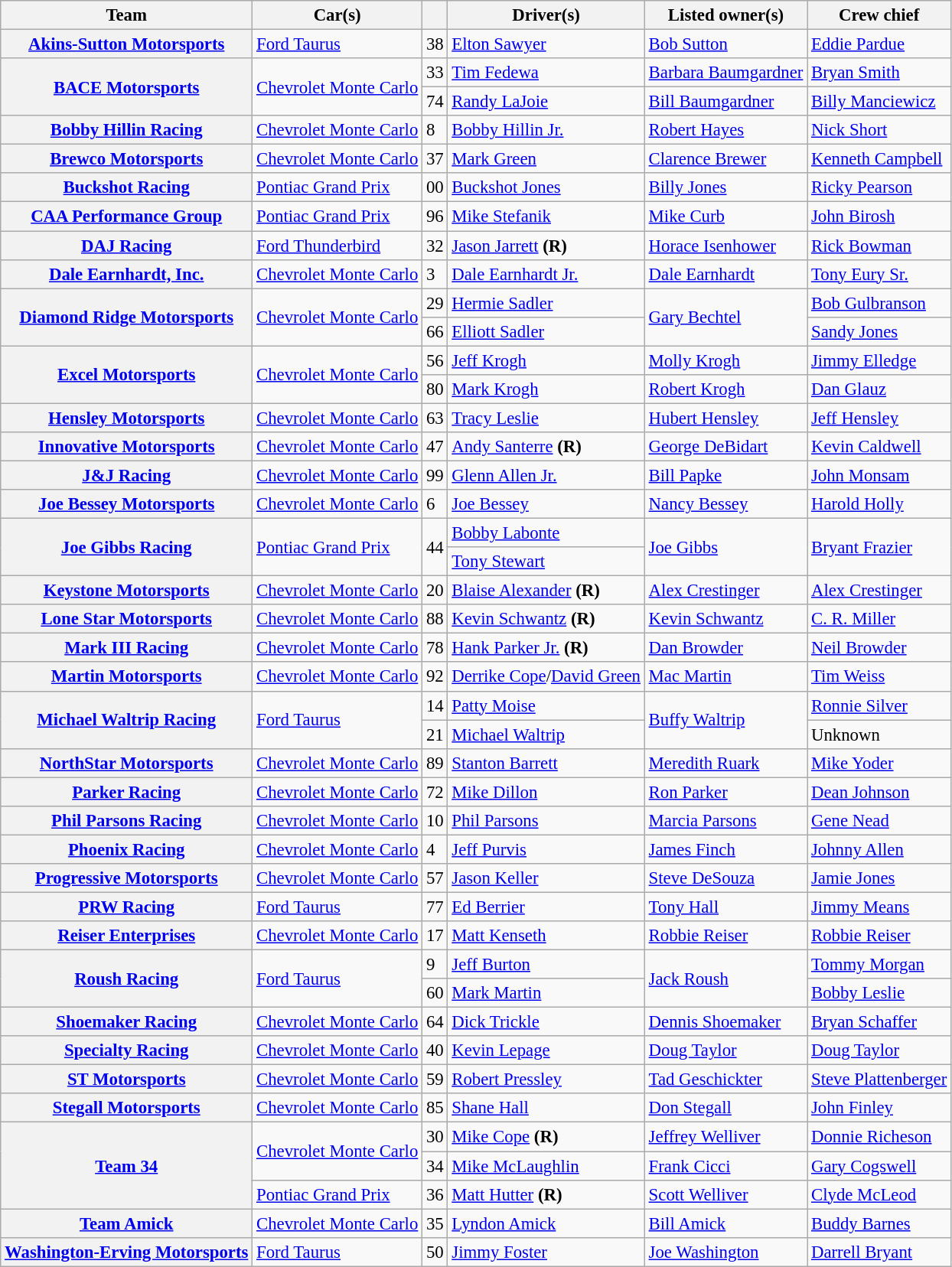<table class="wikitable" style="font-size: 95%;">
<tr>
<th>Team</th>
<th>Car(s)</th>
<th></th>
<th>Driver(s)</th>
<th>Listed owner(s)</th>
<th>Crew chief</th>
</tr>
<tr>
<th><a href='#'>Akins-Sutton Motorsports</a></th>
<td><a href='#'>Ford Taurus</a></td>
<td>38</td>
<td><a href='#'>Elton Sawyer</a></td>
<td><a href='#'>Bob Sutton</a></td>
<td><a href='#'>Eddie Pardue</a></td>
</tr>
<tr>
<th rowspan=2><a href='#'>BACE Motorsports</a></th>
<td rowspan=2><a href='#'>Chevrolet Monte Carlo</a></td>
<td>33</td>
<td><a href='#'>Tim Fedewa</a></td>
<td><a href='#'>Barbara Baumgardner</a></td>
<td><a href='#'>Bryan Smith</a></td>
</tr>
<tr>
<td>74</td>
<td><a href='#'>Randy LaJoie</a></td>
<td><a href='#'>Bill Baumgardner</a></td>
<td><a href='#'>Billy Manciewicz</a></td>
</tr>
<tr>
<th><a href='#'>Bobby Hillin Racing</a></th>
<td><a href='#'>Chevrolet Monte Carlo</a></td>
<td>8</td>
<td><a href='#'>Bobby Hillin Jr.</a></td>
<td><a href='#'>Robert Hayes</a></td>
<td><a href='#'>Nick Short</a></td>
</tr>
<tr>
<th><a href='#'>Brewco Motorsports</a></th>
<td><a href='#'>Chevrolet Monte Carlo</a></td>
<td>37</td>
<td><a href='#'>Mark Green</a></td>
<td><a href='#'>Clarence Brewer</a></td>
<td><a href='#'>Kenneth Campbell</a></td>
</tr>
<tr>
<th><a href='#'>Buckshot Racing</a></th>
<td><a href='#'>Pontiac Grand Prix</a></td>
<td>00</td>
<td><a href='#'>Buckshot Jones</a></td>
<td><a href='#'>Billy Jones</a></td>
<td><a href='#'>Ricky Pearson</a></td>
</tr>
<tr>
<th><a href='#'>CAA Performance Group</a></th>
<td><a href='#'>Pontiac Grand Prix</a></td>
<td>96</td>
<td><a href='#'>Mike Stefanik</a></td>
<td><a href='#'>Mike Curb</a></td>
<td><a href='#'>John Birosh</a></td>
</tr>
<tr>
<th><a href='#'>DAJ Racing</a></th>
<td><a href='#'>Ford Thunderbird</a></td>
<td>32</td>
<td><a href='#'>Jason Jarrett</a> <strong>(R)</strong></td>
<td><a href='#'>Horace Isenhower</a></td>
<td><a href='#'>Rick Bowman</a></td>
</tr>
<tr>
<th><a href='#'>Dale Earnhardt, Inc.</a></th>
<td><a href='#'>Chevrolet Monte Carlo</a></td>
<td>3</td>
<td><a href='#'>Dale Earnhardt Jr.</a></td>
<td><a href='#'>Dale Earnhardt</a></td>
<td><a href='#'>Tony Eury Sr.</a></td>
</tr>
<tr>
<th rowspan=2><a href='#'>Diamond Ridge Motorsports</a></th>
<td rowspan=2><a href='#'>Chevrolet Monte Carlo</a></td>
<td>29</td>
<td><a href='#'>Hermie Sadler</a></td>
<td rowspan=2><a href='#'>Gary Bechtel</a></td>
<td><a href='#'>Bob Gulbranson</a></td>
</tr>
<tr>
<td>66</td>
<td><a href='#'>Elliott Sadler</a></td>
<td><a href='#'>Sandy Jones</a></td>
</tr>
<tr>
<th rowspan=2><a href='#'>Excel Motorsports</a></th>
<td rowspan=2><a href='#'>Chevrolet Monte Carlo</a></td>
<td>56</td>
<td><a href='#'>Jeff Krogh</a></td>
<td><a href='#'>Molly Krogh</a></td>
<td><a href='#'>Jimmy Elledge</a></td>
</tr>
<tr>
<td>80</td>
<td><a href='#'>Mark Krogh</a></td>
<td><a href='#'>Robert Krogh</a></td>
<td><a href='#'>Dan Glauz</a></td>
</tr>
<tr>
<th><a href='#'>Hensley Motorsports</a></th>
<td><a href='#'>Chevrolet Monte Carlo</a></td>
<td>63</td>
<td><a href='#'>Tracy Leslie</a></td>
<td><a href='#'>Hubert Hensley</a></td>
<td><a href='#'>Jeff Hensley</a></td>
</tr>
<tr>
<th><a href='#'>Innovative Motorsports</a></th>
<td><a href='#'>Chevrolet Monte Carlo</a></td>
<td>47</td>
<td><a href='#'>Andy Santerre</a> <strong>(R)</strong></td>
<td><a href='#'>George DeBidart</a></td>
<td><a href='#'>Kevin Caldwell</a></td>
</tr>
<tr>
<th><a href='#'>J&J Racing</a></th>
<td><a href='#'>Chevrolet Monte Carlo</a></td>
<td>99</td>
<td><a href='#'>Glenn Allen Jr.</a></td>
<td><a href='#'>Bill Papke</a></td>
<td><a href='#'>John Monsam</a></td>
</tr>
<tr>
<th><a href='#'>Joe Bessey Motorsports</a></th>
<td><a href='#'>Chevrolet Monte Carlo</a></td>
<td>6</td>
<td><a href='#'>Joe Bessey</a></td>
<td><a href='#'>Nancy Bessey</a></td>
<td><a href='#'>Harold Holly</a></td>
</tr>
<tr>
<th rowspan="2"><a href='#'>Joe Gibbs Racing</a></th>
<td rowspan="2"><a href='#'>Pontiac Grand Prix</a></td>
<td rowspan="2">44</td>
<td><a href='#'>Bobby Labonte</a></td>
<td rowspan="2"><a href='#'>Joe Gibbs</a></td>
<td rowspan="2"><a href='#'>Bryant Frazier</a></td>
</tr>
<tr>
<td><a href='#'>Tony Stewart</a></td>
</tr>
<tr>
<th><a href='#'>Keystone Motorsports</a></th>
<td><a href='#'>Chevrolet Monte Carlo</a></td>
<td>20</td>
<td><a href='#'>Blaise Alexander</a> <strong>(R)</strong></td>
<td><a href='#'>Alex Crestinger</a></td>
<td><a href='#'>Alex Crestinger</a></td>
</tr>
<tr>
<th><a href='#'>Lone Star Motorsports</a></th>
<td><a href='#'>Chevrolet Monte Carlo</a></td>
<td>88</td>
<td><a href='#'>Kevin Schwantz</a> <strong>(R)</strong></td>
<td><a href='#'>Kevin Schwantz</a></td>
<td><a href='#'>C. R. Miller</a></td>
</tr>
<tr>
<th><a href='#'>Mark III Racing</a></th>
<td><a href='#'>Chevrolet Monte Carlo</a></td>
<td>78</td>
<td><a href='#'>Hank Parker Jr.</a> <strong>(R)</strong></td>
<td><a href='#'>Dan Browder</a></td>
<td><a href='#'>Neil Browder</a></td>
</tr>
<tr>
<th><a href='#'>Martin Motorsports</a></th>
<td><a href='#'>Chevrolet Monte Carlo</a></td>
<td>92</td>
<td><a href='#'>Derrike Cope</a>/<a href='#'>David Green</a></td>
<td><a href='#'>Mac Martin</a></td>
<td><a href='#'>Tim Weiss</a></td>
</tr>
<tr>
<th rowspan=2><a href='#'>Michael Waltrip Racing</a></th>
<td rowspan=2><a href='#'>Ford Taurus</a></td>
<td>14</td>
<td><a href='#'>Patty Moise</a></td>
<td rowspan=2><a href='#'>Buffy Waltrip</a></td>
<td><a href='#'>Ronnie Silver</a></td>
</tr>
<tr>
<td>21</td>
<td><a href='#'>Michael Waltrip</a></td>
<td>Unknown</td>
</tr>
<tr>
<th><a href='#'>NorthStar Motorsports</a></th>
<td><a href='#'>Chevrolet Monte Carlo</a></td>
<td>89</td>
<td><a href='#'>Stanton Barrett</a></td>
<td><a href='#'>Meredith Ruark</a></td>
<td><a href='#'>Mike Yoder</a></td>
</tr>
<tr>
<th><a href='#'>Parker Racing</a></th>
<td><a href='#'>Chevrolet Monte Carlo</a></td>
<td>72</td>
<td><a href='#'>Mike Dillon</a></td>
<td><a href='#'>Ron Parker</a></td>
<td><a href='#'>Dean Johnson</a></td>
</tr>
<tr>
<th><a href='#'>Phil Parsons Racing</a></th>
<td><a href='#'>Chevrolet Monte Carlo</a></td>
<td>10</td>
<td><a href='#'>Phil Parsons</a></td>
<td><a href='#'>Marcia Parsons</a></td>
<td><a href='#'>Gene Nead</a></td>
</tr>
<tr>
<th><a href='#'>Phoenix Racing</a></th>
<td><a href='#'>Chevrolet Monte Carlo</a></td>
<td>4</td>
<td><a href='#'>Jeff Purvis</a></td>
<td><a href='#'>James Finch</a></td>
<td><a href='#'>Johnny Allen</a></td>
</tr>
<tr>
<th><a href='#'>Progressive Motorsports</a></th>
<td><a href='#'>Chevrolet Monte Carlo</a></td>
<td>57</td>
<td><a href='#'>Jason Keller</a></td>
<td><a href='#'>Steve DeSouza</a></td>
<td><a href='#'>Jamie Jones</a></td>
</tr>
<tr>
<th><a href='#'>PRW Racing</a></th>
<td><a href='#'>Ford Taurus</a></td>
<td>77</td>
<td><a href='#'>Ed Berrier</a></td>
<td><a href='#'>Tony Hall</a></td>
<td><a href='#'>Jimmy Means</a></td>
</tr>
<tr>
<th><a href='#'>Reiser Enterprises</a></th>
<td><a href='#'>Chevrolet Monte Carlo</a></td>
<td>17</td>
<td><a href='#'>Matt Kenseth</a></td>
<td><a href='#'>Robbie Reiser</a></td>
<td><a href='#'>Robbie Reiser</a></td>
</tr>
<tr>
<th rowspan="2"><a href='#'>Roush Racing</a></th>
<td rowspan="2"><a href='#'>Ford Taurus</a></td>
<td>9</td>
<td><a href='#'>Jeff Burton</a></td>
<td rowspan="2"><a href='#'>Jack Roush</a></td>
<td><a href='#'>Tommy Morgan</a></td>
</tr>
<tr>
<td>60</td>
<td><a href='#'>Mark Martin</a></td>
<td><a href='#'>Bobby Leslie</a></td>
</tr>
<tr>
<th><a href='#'>Shoemaker Racing</a></th>
<td><a href='#'>Chevrolet Monte Carlo</a></td>
<td>64</td>
<td><a href='#'>Dick Trickle</a></td>
<td><a href='#'>Dennis Shoemaker</a></td>
<td><a href='#'>Bryan Schaffer</a></td>
</tr>
<tr>
<th><a href='#'>Specialty Racing</a></th>
<td><a href='#'>Chevrolet Monte Carlo</a></td>
<td>40</td>
<td><a href='#'>Kevin Lepage</a></td>
<td><a href='#'>Doug Taylor</a></td>
<td><a href='#'>Doug Taylor</a></td>
</tr>
<tr>
<th><a href='#'>ST Motorsports</a></th>
<td><a href='#'>Chevrolet Monte Carlo</a></td>
<td>59</td>
<td><a href='#'>Robert Pressley</a></td>
<td><a href='#'>Tad Geschickter</a></td>
<td><a href='#'>Steve Plattenberger</a></td>
</tr>
<tr>
<th><a href='#'>Stegall Motorsports</a></th>
<td><a href='#'>Chevrolet Monte Carlo</a></td>
<td>85</td>
<td><a href='#'>Shane Hall</a></td>
<td><a href='#'>Don Stegall</a></td>
<td><a href='#'>John Finley</a></td>
</tr>
<tr>
<th rowspan="3"><a href='#'>Team 34</a></th>
<td rowspan="2"><a href='#'>Chevrolet Monte Carlo</a></td>
<td>30</td>
<td><a href='#'>Mike Cope</a> <strong>(R)</strong></td>
<td><a href='#'>Jeffrey Welliver</a></td>
<td><a href='#'>Donnie Richeson</a></td>
</tr>
<tr>
<td>34</td>
<td><a href='#'>Mike McLaughlin</a></td>
<td><a href='#'>Frank Cicci</a></td>
<td><a href='#'>Gary Cogswell</a></td>
</tr>
<tr>
<td><a href='#'>Pontiac Grand Prix</a></td>
<td>36</td>
<td><a href='#'>Matt Hutter</a> <strong>(R)</strong></td>
<td><a href='#'>Scott Welliver</a></td>
<td><a href='#'>Clyde McLeod</a></td>
</tr>
<tr>
<th><a href='#'>Team Amick</a></th>
<td><a href='#'>Chevrolet Monte Carlo</a></td>
<td>35</td>
<td><a href='#'>Lyndon Amick</a></td>
<td><a href='#'>Bill Amick</a></td>
<td><a href='#'>Buddy Barnes</a></td>
</tr>
<tr>
<th><a href='#'>Washington-Erving Motorsports</a></th>
<td><a href='#'>Ford Taurus</a></td>
<td>50</td>
<td><a href='#'>Jimmy Foster</a></td>
<td><a href='#'>Joe Washington</a></td>
<td><a href='#'>Darrell Bryant</a></td>
</tr>
</table>
